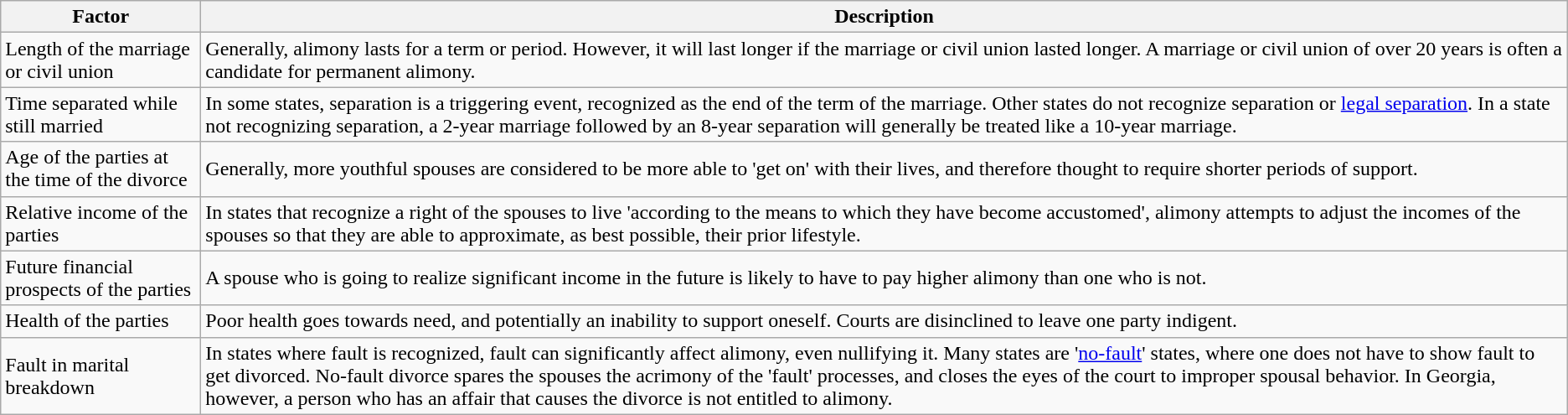<table class="wikitable">
<tr>
<th>Factor</th>
<th>Description</th>
</tr>
<tr>
<td>Length of the marriage or civil union</td>
<td>Generally, alimony lasts for a term or period. However, it will last longer if the marriage or civil union lasted longer. A marriage or civil union of over 20 years is often a candidate for permanent alimony.</td>
</tr>
<tr>
<td>Time separated while still married</td>
<td>In some states, separation is a triggering event, recognized as the end of the term of the marriage.  Other states do not recognize separation or <a href='#'>legal separation</a>.  In a state not recognizing separation, a 2-year marriage followed by an 8-year separation will generally be treated like a 10-year marriage.</td>
</tr>
<tr>
<td>Age of the parties at the time of the divorce</td>
<td>Generally, more youthful spouses are considered to be more able to 'get on' with their lives, and therefore thought to require shorter periods of support.</td>
</tr>
<tr>
<td>Relative income of the parties</td>
<td>In states that recognize a right of the spouses to live 'according to the means to which they have become accustomed', alimony attempts to adjust the incomes of the spouses so that they are able to approximate, as best possible, their prior lifestyle.</td>
</tr>
<tr>
<td>Future financial prospects of the parties</td>
<td>A spouse who is going to realize significant income in the future is likely to have to pay higher alimony than one who is not.</td>
</tr>
<tr>
<td>Health of the parties</td>
<td>Poor health goes towards need, and potentially an inability to support oneself.  Courts are disinclined to leave one party indigent.</td>
</tr>
<tr>
<td>Fault in marital breakdown</td>
<td>In states where fault is recognized, fault can significantly affect alimony, even nullifying it.  Many states are '<a href='#'>no-fault</a>' states, where one does not have to show fault to get divorced.  No-fault divorce spares the spouses the acrimony of the 'fault' processes, and closes the eyes of the court to improper spousal behavior. In Georgia, however, a person who has an affair that causes the divorce is not entitled to alimony.</td>
</tr>
</table>
